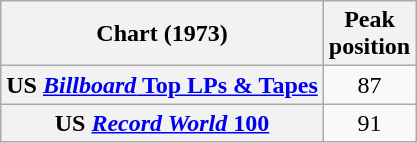<table class="wikitable sortable plainrowheaders" style="text-align:center">
<tr>
<th>Chart (1973)</th>
<th>Peak<br>position</th>
</tr>
<tr>
<th scope="row">US <a href='#'><em>Billboard</em> Top LPs & Tapes</a></th>
<td style="text-align:center;">87</td>
</tr>
<tr>
<th scope="row">US <a href='#'><em>Record World</em> 100</a></th>
<td style="text-align:center;">91</td>
</tr>
</table>
